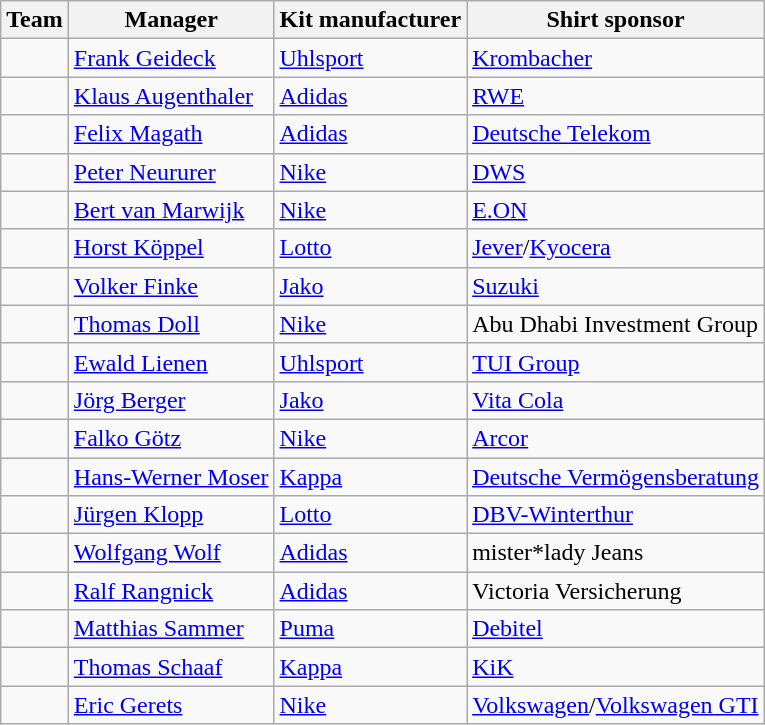<table class="wikitable sortable">
<tr>
<th>Team</th>
<th>Manager</th>
<th>Kit manufacturer</th>
<th>Shirt sponsor</th>
</tr>
<tr>
<td data-sort-value="Augsburg"></td>
<td data-sort-value="Thorup, Jess"> <a href='#'>Frank Geideck</a></td>
<td><a href='#'>Uhlsport</a></td>
<td><a href='#'>Krombacher</a></td>
</tr>
<tr>
<td data-sort-value="Berlin, Union"></td>
<td data-sort-value="Bjelica, Nenad"> <a href='#'>Klaus Augenthaler</a></td>
<td><a href='#'>Adidas</a></td>
<td><a href='#'>RWE</a></td>
</tr>
<tr>
<td data-sort-value="Bochum"></td>
<td data-sort-value="Letsch, Thomas"> <a href='#'>Felix Magath</a></td>
<td><a href='#'>Adidas</a></td>
<td><a href='#'>Deutsche Telekom</a></td>
</tr>
<tr>
<td data-sort-value="Dortmund"></td>
<td data-sort-value="Terzic, Edin"> <a href='#'>Peter Neururer</a></td>
<td><a href='#'>Nike</a></td>
<td><a href='#'>DWS</a></td>
</tr>
<tr>
<td data-sort-value="Bremen"></td>
<td data-sort-value="Werner, Ole"> <a href='#'>Bert van Marwijk</a></td>
<td><a href='#'>Nike</a></td>
<td><a href='#'>E.ON</a></td>
</tr>
<tr>
<td data-sort-value="Darmstadt"></td>
<td data-sort-value="Lieberknecht, Torsten"> <a href='#'>Horst Köppel</a></td>
<td><a href='#'>Lotto</a></td>
<td><a href='#'>Jever</a>/<a href='#'>Kyocera</a></td>
</tr>
<tr>
<td data-sort-value="Leipzig"></td>
<td data-sort-value="Tedesco, Domenico"> <a href='#'>Volker Finke</a></td>
<td><a href='#'>Jako</a></td>
<td><a href='#'>Suzuki</a></td>
</tr>
<tr>
<td data-sort-value="Freiburg"></td>
<td data-sort-value="Streich, Christian"> <a href='#'>Thomas Doll</a></td>
<td><a href='#'>Nike</a></td>
<td>Abu Dhabi Investment Group</td>
</tr>
<tr>
<td data-sort-value="Heidenheim"></td>
<td data-sort-value="Schmidt, Frank"> <a href='#'>Ewald Lienen</a></td>
<td><a href='#'>Uhlsport</a></td>
<td><a href='#'>TUI Group</a></td>
</tr>
<tr>
<td data-sort-value="Frankfurt"></td>
<td data-sort-value="Toppmoller, Dino"> <a href='#'>Jörg Berger</a></td>
<td><a href='#'>Jako</a></td>
<td><a href='#'>Vita Cola</a></td>
</tr>
<tr>
<td data-sort-value="Hoffenheim"></td>
<td data-sort-value="Matarazzo, Pellegrino"> <a href='#'>Falko Götz</a></td>
<td><a href='#'>Nike</a></td>
<td><a href='#'>Arcor</a></td>
</tr>
<tr>
<td data-sort-value="Koln"></td>
<td data-sort-value="TBD"> <a href='#'>Hans-Werner Moser</a></td>
<td><a href='#'>Kappa</a></td>
<td><a href='#'>Deutsche Vermögensberatung</a></td>
</tr>
<tr>
<td data-sort-value="Leverkusen"></td>
<td data-sort-value="Alonso, Xabi"> <a href='#'>Jürgen Klopp</a></td>
<td><a href='#'>Lotto</a></td>
<td><a href='#'>DBV-Winterthur</a></td>
</tr>
<tr>
<td data-sort-value="Mainz"></td>
<td data-sort-value="Siewert, Jan"> <a href='#'>Wolfgang Wolf</a></td>
<td><a href='#'>Adidas</a></td>
<td>mister*lady Jeans</td>
</tr>
<tr>
<td data-sort-value="Monchengladbach"></td>
<td data-sort-value="Seoane, Gerardo"> <a href='#'>Ralf Rangnick</a></td>
<td><a href='#'>Adidas</a></td>
<td>Victoria Versicherung</td>
</tr>
<tr>
<td data-sort-value="Munich"></td>
<td data-sort-value="Tuchel, Thomas"> <a href='#'>Matthias Sammer</a></td>
<td><a href='#'>Puma</a></td>
<td><a href='#'>Debitel</a></td>
</tr>
<tr>
<td data-sort-value="Stuttgart"></td>
<td data-sort-value="Hoeneß, Sebastian"> <a href='#'>Thomas Schaaf</a></td>
<td><a href='#'>Kappa</a></td>
<td><a href='#'>KiK</a></td>
</tr>
<tr>
<td data-sort-value="Wolfsburg"></td>
<td data-sort-value="Kovac, Niko"> <a href='#'>Eric Gerets</a></td>
<td><a href='#'>Nike</a></td>
<td><a href='#'>Volkswagen</a>/<a href='#'>Volkswagen GTI</a></td>
</tr>
</table>
